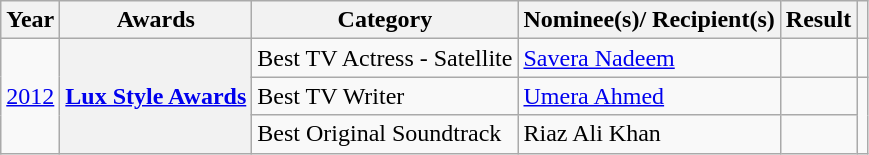<table class="wikitable plainrowheaders">
<tr>
<th>Year</th>
<th>Awards</th>
<th>Category</th>
<th>Nominee(s)/ Recipient(s)</th>
<th>Result</th>
<th></th>
</tr>
<tr>
<td rowspan="3"><a href='#'>2012</a></td>
<th scope="row" rowspan="3"><a href='#'>Lux Style Awards</a></th>
<td>Best TV Actress - Satellite</td>
<td><a href='#'>Savera Nadeem</a></td>
<td></td>
<td></td>
</tr>
<tr>
<td>Best TV Writer</td>
<td><a href='#'>Umera Ahmed</a></td>
<td></td>
<td rowspan="2"></td>
</tr>
<tr>
<td>Best Original Soundtrack</td>
<td>Riaz Ali Khan</td>
<td></td>
</tr>
</table>
